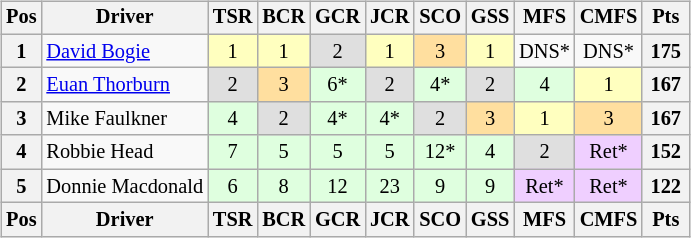<table>
<tr>
<td><br><table class="wikitable" style="font-size: 85%; text-align: center;">
<tr valign="top">
<th valign="middle">Pos</th>
<th valign="middle">Driver</th>
<th>TSR<br></th>
<th>BCR<br></th>
<th>GCR<br></th>
<th>JCR<br></th>
<th>SCO<br></th>
<th>GSS<br></th>
<th>MFS<br></th>
<th>CMFS<br></th>
<th valign="middle"> Pts </th>
</tr>
<tr>
<th>1</th>
<td align=left><a href='#'>David Bogie</a></td>
<td style="background:#ffffbf;">1</td>
<td style="background:#ffffbf;">1</td>
<td style="background:#dfdfdf;">2</td>
<td style="background:#ffffbf;">1</td>
<td style="background:#ffdf9f;">3</td>
<td style="background:#ffffbf;">1</td>
<td>DNS*</td>
<td>DNS*</td>
<th>175</th>
</tr>
<tr>
<th>2</th>
<td align=left><a href='#'>Euan Thorburn</a></td>
<td style="background:#dfdfdf;">2</td>
<td style="background:#ffdf9f;">3</td>
<td style="background:#dfffdf;">6*</td>
<td style="background:#dfdfdf;">2</td>
<td style="background:#dfffdf;">4*</td>
<td style="background:#dfdfdf;">2</td>
<td style="background:#dfffdf;">4</td>
<td style="background:#ffffbf;">1</td>
<th>167</th>
</tr>
<tr>
<th>3</th>
<td align=left>Mike Faulkner</td>
<td style="background:#dfffdf;">4</td>
<td style="background:#dfdfdf;">2</td>
<td style="background:#dfffdf;">4*</td>
<td style="background:#dfffdf;">4*</td>
<td style="background:#dfdfdf;">2</td>
<td style="background:#ffdf9f;">3</td>
<td style="background:#ffffbf;">1</td>
<td style="background:#ffdf9f;">3</td>
<th>167</th>
</tr>
<tr>
<th>4</th>
<td align=left>Robbie Head</td>
<td style="background:#dfffdf;">7</td>
<td style="background:#dfffdf;">5</td>
<td style="background:#dfffdf;">5</td>
<td style="background:#dfffdf;">5</td>
<td style="background:#dfffdf;">12*</td>
<td style="background:#dfffdf;">4</td>
<td style="background:#dfdfdf;">2</td>
<td style="background:#efcfff;">Ret*</td>
<th>152</th>
</tr>
<tr>
<th>5</th>
<td align=left>Donnie Macdonald</td>
<td style="background:#dfffdf;">6</td>
<td style="background:#dfffdf;">8</td>
<td style="background:#dfffdf;">12</td>
<td style="background:#dfffdf;">23</td>
<td style="background:#dfffdf;">9</td>
<td style="background:#dfffdf;">9</td>
<td style="background:#efcfff;">Ret*</td>
<td style="background:#efcfff;">Ret*</td>
<th>122</th>
</tr>
<tr valign="top">
<th valign="middle">Pos</th>
<th valign="middle">Driver</th>
<th>TSR<br></th>
<th>BCR<br></th>
<th>GCR<br></th>
<th>JCR<br></th>
<th>SCO<br></th>
<th>GSS<br></th>
<th>MFS<br></th>
<th>CMFS<br></th>
<th valign="middle"> Pts </th>
</tr>
</table>
</td>
<td valign="top"><br></td>
</tr>
</table>
